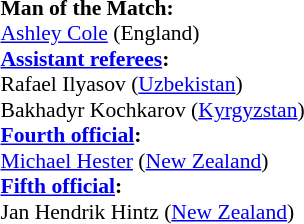<table width=50% style="font-size: 90%">
<tr>
<td><br><strong>Man of the Match:</strong>
<br><a href='#'>Ashley Cole</a> (England)<br><strong><a href='#'>Assistant referees</a>:</strong>
<br>Rafael Ilyasov (<a href='#'>Uzbekistan</a>)
<br>Bakhadyr Kochkarov (<a href='#'>Kyrgyzstan</a>)
<br><strong><a href='#'>Fourth official</a>:</strong>
<br><a href='#'>Michael Hester</a> (<a href='#'>New Zealand</a>)
<br><strong><a href='#'>Fifth official</a>:</strong>
<br>Jan Hendrik Hintz (<a href='#'>New Zealand</a>)</td>
</tr>
</table>
